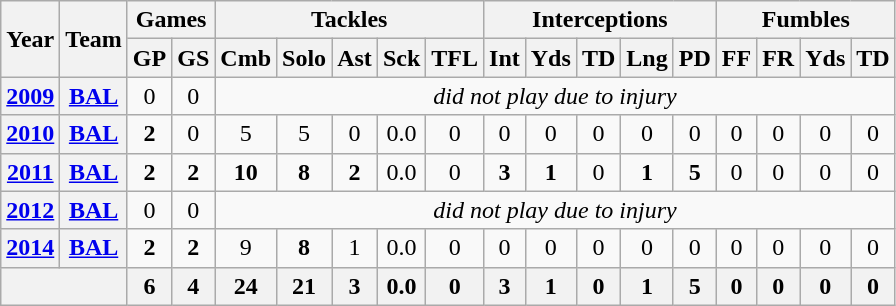<table class="wikitable" style="text-align:center">
<tr>
<th rowspan="2">Year</th>
<th rowspan="2">Team</th>
<th colspan="2">Games</th>
<th colspan="5">Tackles</th>
<th colspan="5">Interceptions</th>
<th colspan="4">Fumbles</th>
</tr>
<tr>
<th>GP</th>
<th>GS</th>
<th>Cmb</th>
<th>Solo</th>
<th>Ast</th>
<th>Sck</th>
<th>TFL</th>
<th>Int</th>
<th>Yds</th>
<th>TD</th>
<th>Lng</th>
<th>PD</th>
<th>FF</th>
<th>FR</th>
<th>Yds</th>
<th>TD</th>
</tr>
<tr>
<th><a href='#'>2009</a></th>
<th><a href='#'>BAL</a></th>
<td>0</td>
<td>0</td>
<td colspan="14"><em>did not play due to injury</em></td>
</tr>
<tr>
<th><a href='#'>2010</a></th>
<th><a href='#'>BAL</a></th>
<td><strong>2</strong></td>
<td>0</td>
<td>5</td>
<td>5</td>
<td>0</td>
<td>0.0</td>
<td>0</td>
<td>0</td>
<td>0</td>
<td>0</td>
<td>0</td>
<td>0</td>
<td>0</td>
<td>0</td>
<td>0</td>
<td>0</td>
</tr>
<tr>
<th><a href='#'>2011</a></th>
<th><a href='#'>BAL</a></th>
<td><strong>2</strong></td>
<td><strong>2</strong></td>
<td><strong>10</strong></td>
<td><strong>8</strong></td>
<td><strong>2</strong></td>
<td>0.0</td>
<td>0</td>
<td><strong>3</strong></td>
<td><strong>1</strong></td>
<td>0</td>
<td><strong>1</strong></td>
<td><strong>5</strong></td>
<td>0</td>
<td>0</td>
<td>0</td>
<td>0</td>
</tr>
<tr>
<th><a href='#'>2012</a></th>
<th><a href='#'>BAL</a></th>
<td>0</td>
<td>0</td>
<td colspan="14"><em>did not play due to injury</em></td>
</tr>
<tr>
<th><a href='#'>2014</a></th>
<th><a href='#'>BAL</a></th>
<td><strong>2</strong></td>
<td><strong>2</strong></td>
<td>9</td>
<td><strong>8</strong></td>
<td>1</td>
<td>0.0</td>
<td>0</td>
<td>0</td>
<td>0</td>
<td>0</td>
<td>0</td>
<td>0</td>
<td>0</td>
<td>0</td>
<td>0</td>
<td>0</td>
</tr>
<tr>
<th colspan="2"></th>
<th>6</th>
<th>4</th>
<th>24</th>
<th>21</th>
<th>3</th>
<th>0.0</th>
<th>0</th>
<th>3</th>
<th>1</th>
<th>0</th>
<th>1</th>
<th>5</th>
<th>0</th>
<th>0</th>
<th>0</th>
<th>0</th>
</tr>
</table>
